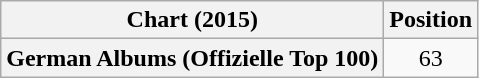<table class="wikitable plainrowheaders" style="text-align:center">
<tr>
<th scope="col">Chart (2015)</th>
<th scope="col">Position</th>
</tr>
<tr>
<th scope="row">German Albums (Offizielle Top 100)</th>
<td>63</td>
</tr>
</table>
